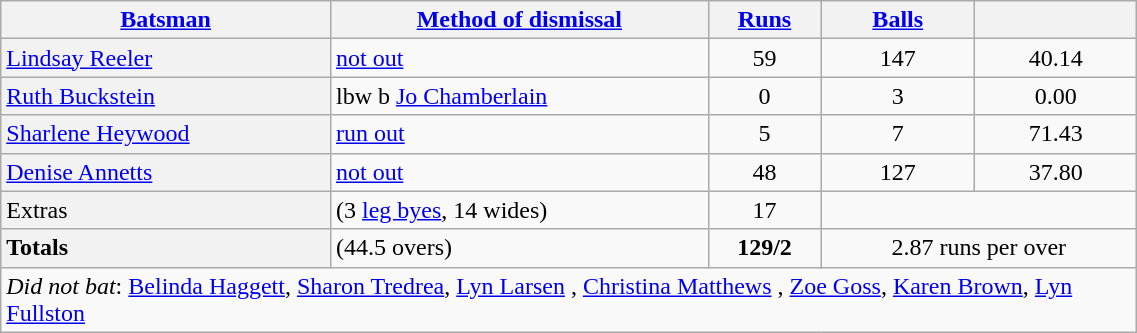<table cellpadding="1" style="border:gray solid 1px; text-align:center; width:60%;" class="wikitable">
<tr>
<th scope="col"><a href='#'>Batsman</a></th>
<th scope="col"><a href='#'>Method of dismissal</a></th>
<th scope="col"><a href='#'>Runs</a></th>
<th scope="col"><a href='#'>Balls</a></th>
<th scope="col"></th>
</tr>
<tr>
<th scope="row" style="font-weight: normal; text-align: left;"><a href='#'>Lindsay Reeler</a></th>
<td style=" text-align: left;"><a href='#'>not out</a></td>
<td>59</td>
<td>147</td>
<td>40.14</td>
</tr>
<tr>
<th scope="row" style="font-weight: normal; text-align: left;"><a href='#'>Ruth Buckstein</a></th>
<td style=" text-align: left;">lbw b <a href='#'>Jo Chamberlain</a></td>
<td>0</td>
<td>3</td>
<td>0.00</td>
</tr>
<tr>
<th scope="row" style="font-weight: normal; text-align: left;"><a href='#'>Sharlene Heywood</a></th>
<td style=" text-align: left;"><a href='#'>run out</a></td>
<td>5</td>
<td>7</td>
<td>71.43</td>
</tr>
<tr>
<th scope="row" style="font-weight: normal; text-align: left;"><a href='#'>Denise Annetts</a></th>
<td style=" text-align: left;"><a href='#'>not out</a></td>
<td>48</td>
<td>127</td>
<td>37.80</td>
</tr>
<tr>
<th scope="row" style="font-weight: normal; text-align: left;">Extras</th>
<td style=" text-align: left;">(3 <a href='#'>leg byes</a>, 14 wides)</td>
<td>17</td>
<td colspan="2"></td>
</tr>
<tr>
<th scope="row" style="font-weight: normal; text-align: left;"><strong>Totals</strong></th>
<td style=" text-align: left;">(44.5 overs)</td>
<td><strong>129/2</strong></td>
<td colspan="2">2.87 runs per over</td>
</tr>
<tr style="text-align:left;">
<td colspan="5"><em>Did not bat</em>: <a href='#'>Belinda Haggett</a>, <a href='#'>Sharon Tredrea</a>, <a href='#'>Lyn Larsen</a> , <a href='#'>Christina Matthews</a> , <a href='#'>Zoe Goss</a>, <a href='#'>Karen Brown</a>, <a href='#'>Lyn Fullston</a></td>
</tr>
</table>
